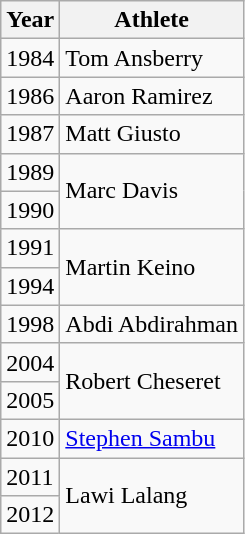<table class="wikitable">
<tr>
<th>Year</th>
<th>Athlete</th>
</tr>
<tr>
<td>1984</td>
<td>Tom Ansberry</td>
</tr>
<tr>
<td>1986</td>
<td>Aaron Ramirez</td>
</tr>
<tr>
<td>1987</td>
<td>Matt Giusto</td>
</tr>
<tr>
<td>1989</td>
<td rowspan="2">Marc Davis</td>
</tr>
<tr>
<td>1990</td>
</tr>
<tr>
<td>1991</td>
<td rowspan="2">Martin Keino</td>
</tr>
<tr>
<td>1994</td>
</tr>
<tr>
<td>1998</td>
<td>Abdi Abdirahman</td>
</tr>
<tr>
<td>2004</td>
<td rowspan="2">Robert Cheseret</td>
</tr>
<tr>
<td>2005</td>
</tr>
<tr>
<td>2010</td>
<td><a href='#'>Stephen Sambu</a></td>
</tr>
<tr>
<td>2011</td>
<td rowspan="2">Lawi Lalang</td>
</tr>
<tr>
<td>2012</td>
</tr>
</table>
